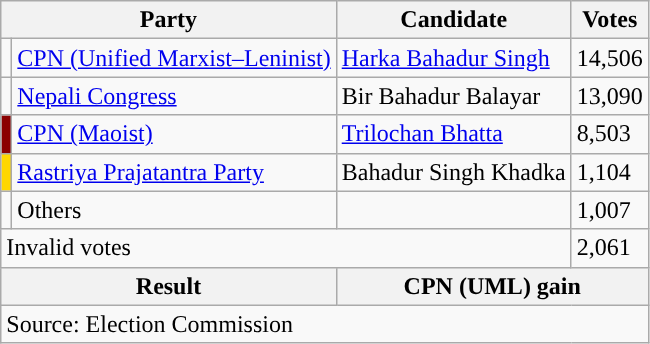<table class="wikitable">
<tr>
<th colspan="2">Party</th>
<th>Candidate</th>
<th>Votes</th>
</tr>
<tr>
<td style="background-color:"></td>
<td><a href='#'>CPN (Unified Marxist–Leninist)</a></td>
<td><a href='#'>Harka Bahadur Singh</a></td>
<td>14,506</td>
</tr>
<tr>
<td style="background-color:"></td>
<td><a href='#'>Nepali Congress</a></td>
<td>Bir Bahadur Balayar</td>
<td>13,090</td>
</tr>
<tr>
<td style="background-color:darkred"></td>
<td><a href='#'>CPN (Maoist)</a></td>
<td><a href='#'>Trilochan Bhatta</a></td>
<td>8,503</td>
</tr>
<tr>
<td style="background-color:gold"></td>
<td><a href='#'>Rastriya Prajatantra Party</a></td>
<td>Bahadur Singh Khadka</td>
<td>1,104</td>
</tr>
<tr>
<td></td>
<td>Others</td>
<td></td>
<td>1,007</td>
</tr>
<tr>
<td colspan="3">Invalid votes</td>
<td>2,061</td>
</tr>
<tr>
<th colspan="2">Result</th>
<th colspan="2">CPN (UML) gain</th>
</tr>
<tr>
<td colspan="4">Source: Election Commission</td>
</tr>
</table>
